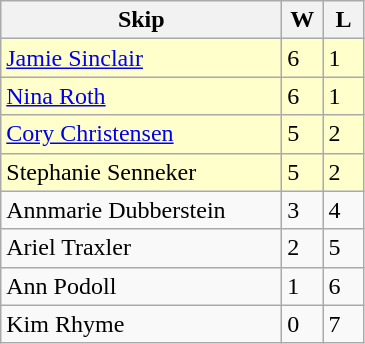<table class="wikitable">
<tr>
<th width="180">Skip</th>
<th width="20">W</th>
<th width="20">L</th>
</tr>
<tr bgcolor="#ffffcc">
<td> <a href='#'>Jamie Sinclair</a></td>
<td>6</td>
<td>1</td>
</tr>
<tr bgcolor="#ffffcc">
<td> <a href='#'>Nina Roth</a></td>
<td>6</td>
<td>1</td>
</tr>
<tr bgcolor="#ffffcc">
<td> <a href='#'>Cory Christensen</a></td>
<td>5</td>
<td>2</td>
</tr>
<tr bgcolor="#ffffcc">
<td> Stephanie Senneker</td>
<td>5</td>
<td>2</td>
</tr>
<tr>
<td> Annmarie Dubberstein</td>
<td>3</td>
<td>4</td>
</tr>
<tr>
<td> Ariel Traxler</td>
<td>2</td>
<td>5</td>
</tr>
<tr>
<td> Ann Podoll</td>
<td>1</td>
<td>6</td>
</tr>
<tr>
<td> Kim Rhyme</td>
<td>0</td>
<td>7</td>
</tr>
</table>
